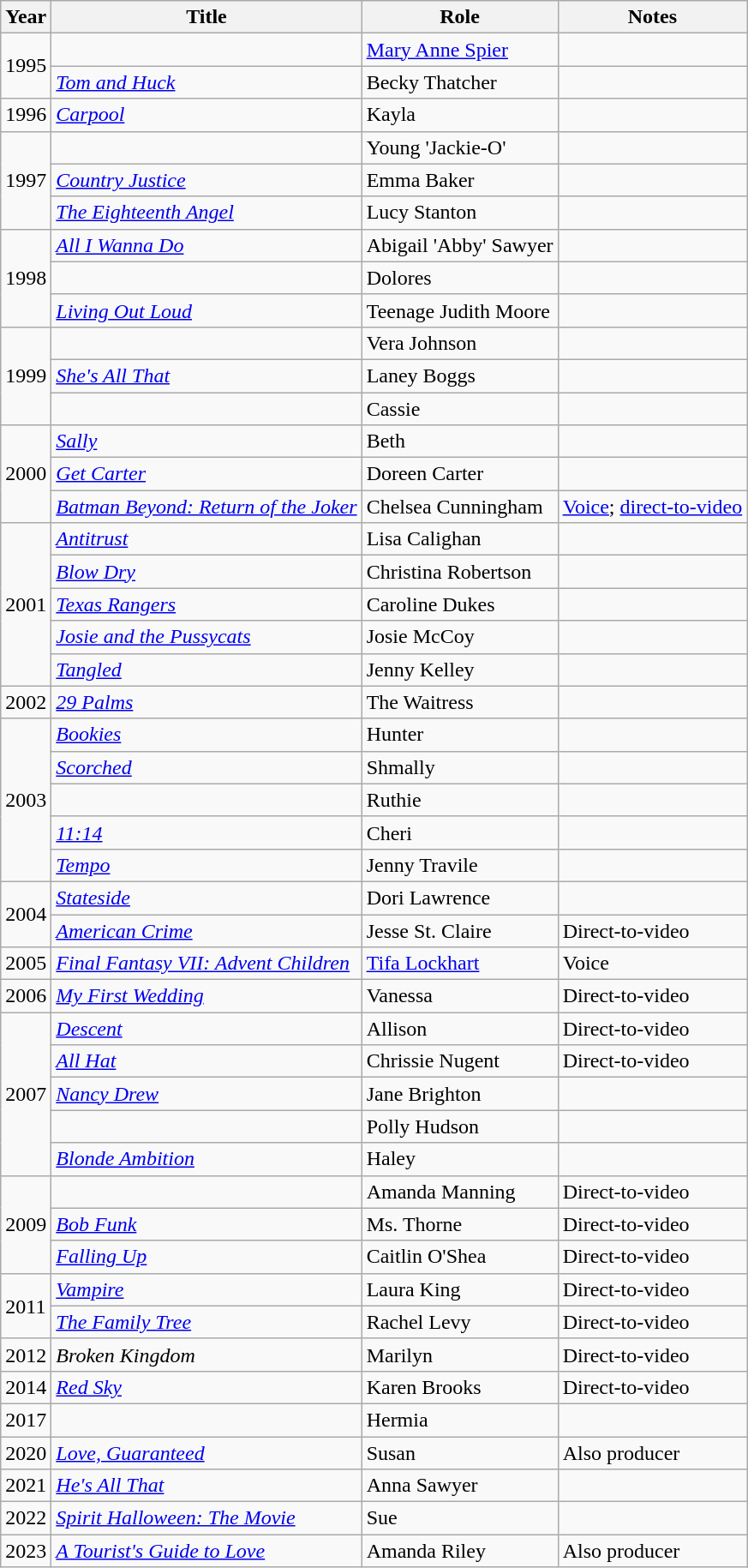<table class="wikitable sortable">
<tr>
<th>Year</th>
<th>Title</th>
<th>Role</th>
<th class="unsortable">Notes</th>
</tr>
<tr>
<td rowspan="2">1995</td>
<td><em></em></td>
<td><a href='#'>Mary Anne Spier</a></td>
<td></td>
</tr>
<tr>
<td><em><a href='#'>Tom and Huck</a></em></td>
<td>Becky Thatcher</td>
<td></td>
</tr>
<tr>
<td>1996</td>
<td><em><a href='#'>Carpool</a></em></td>
<td>Kayla</td>
<td></td>
</tr>
<tr>
<td rowspan="3">1997</td>
<td><em></em></td>
<td>Young 'Jackie-O'</td>
<td></td>
</tr>
<tr>
<td><em><a href='#'>Country Justice</a></em></td>
<td>Emma Baker</td>
<td></td>
</tr>
<tr>
<td><em><a href='#'>The Eighteenth Angel</a></em></td>
<td>Lucy Stanton</td>
<td></td>
</tr>
<tr>
<td rowspan="3">1998</td>
<td><em><a href='#'>All I Wanna Do</a></em></td>
<td>Abigail 'Abby' Sawyer</td>
<td></td>
</tr>
<tr>
<td><em></em></td>
<td>Dolores</td>
<td></td>
</tr>
<tr>
<td><em><a href='#'>Living Out Loud</a></em></td>
<td>Teenage Judith Moore</td>
<td></td>
</tr>
<tr>
<td rowspan="3">1999</td>
<td><em></em></td>
<td>Vera Johnson</td>
<td></td>
</tr>
<tr>
<td><em><a href='#'>She's All That</a></em></td>
<td>Laney Boggs</td>
<td></td>
</tr>
<tr>
<td><em></em></td>
<td>Cassie</td>
<td></td>
</tr>
<tr>
<td rowspan="3">2000</td>
<td><em><a href='#'>Sally</a></em></td>
<td>Beth</td>
<td></td>
</tr>
<tr>
<td><em><a href='#'>Get Carter</a></em></td>
<td>Doreen Carter</td>
<td></td>
</tr>
<tr>
<td><em><a href='#'>Batman Beyond: Return of the Joker</a></em></td>
<td>Chelsea Cunningham</td>
<td><a href='#'>Voice</a>; <a href='#'>direct-to-video</a></td>
</tr>
<tr>
<td rowspan="5">2001</td>
<td><em><a href='#'>Antitrust</a></em></td>
<td>Lisa Calighan</td>
<td></td>
</tr>
<tr>
<td><em><a href='#'>Blow Dry</a></em></td>
<td>Christina Robertson</td>
<td></td>
</tr>
<tr>
<td><em><a href='#'>Texas Rangers</a></em></td>
<td>Caroline Dukes</td>
<td></td>
</tr>
<tr>
<td><em><a href='#'>Josie and the Pussycats</a></em></td>
<td>Josie McCoy</td>
<td></td>
</tr>
<tr>
<td><em><a href='#'>Tangled</a></em></td>
<td>Jenny Kelley</td>
<td></td>
</tr>
<tr>
<td>2002</td>
<td><em><a href='#'>29 Palms</a></em></td>
<td>The Waitress</td>
<td></td>
</tr>
<tr>
<td rowspan="5">2003</td>
<td><em><a href='#'>Bookies</a></em></td>
<td>Hunter</td>
<td></td>
</tr>
<tr>
<td><em><a href='#'>Scorched</a></em></td>
<td>Shmally</td>
<td></td>
</tr>
<tr>
<td><em></em></td>
<td>Ruthie</td>
<td></td>
</tr>
<tr>
<td><em><a href='#'>11:14</a></em></td>
<td>Cheri</td>
<td></td>
</tr>
<tr>
<td><em><a href='#'>Tempo</a></em></td>
<td>Jenny Travile</td>
<td></td>
</tr>
<tr>
<td rowspan="2">2004</td>
<td><em><a href='#'>Stateside</a></em></td>
<td>Dori Lawrence</td>
<td></td>
</tr>
<tr>
<td><em><a href='#'>American Crime</a></em></td>
<td>Jesse St. Claire</td>
<td>Direct-to-video</td>
</tr>
<tr>
<td>2005</td>
<td><em><a href='#'>Final Fantasy VII: Advent Children</a></em></td>
<td><a href='#'>Tifa Lockhart</a></td>
<td>Voice</td>
</tr>
<tr>
<td>2006</td>
<td><em><a href='#'>My First Wedding</a></em></td>
<td>Vanessa</td>
<td>Direct-to-video</td>
</tr>
<tr>
<td rowspan="5">2007</td>
<td><em><a href='#'>Descent</a></em></td>
<td>Allison</td>
<td>Direct-to-video</td>
</tr>
<tr>
<td><em><a href='#'>All Hat</a></em></td>
<td>Chrissie Nugent</td>
<td>Direct-to-video</td>
</tr>
<tr>
<td><em><a href='#'>Nancy Drew</a></em></td>
<td>Jane Brighton</td>
<td></td>
</tr>
<tr>
<td><em></em></td>
<td>Polly Hudson</td>
<td></td>
</tr>
<tr>
<td><em><a href='#'>Blonde Ambition</a></em></td>
<td>Haley</td>
<td></td>
</tr>
<tr>
<td rowspan="3">2009</td>
<td><em></em></td>
<td>Amanda Manning</td>
<td>Direct-to-video</td>
</tr>
<tr>
<td><em><a href='#'>Bob Funk</a></em></td>
<td>Ms. Thorne</td>
<td>Direct-to-video</td>
</tr>
<tr>
<td><em><a href='#'>Falling Up</a></em></td>
<td>Caitlin O'Shea</td>
<td>Direct-to-video</td>
</tr>
<tr>
<td rowspan="2">2011</td>
<td><em><a href='#'>Vampire</a></em></td>
<td>Laura King</td>
<td>Direct-to-video</td>
</tr>
<tr>
<td><em><a href='#'>The Family Tree</a></em></td>
<td>Rachel Levy</td>
<td>Direct-to-video</td>
</tr>
<tr>
<td>2012</td>
<td><em>Broken Kingdom</em></td>
<td>Marilyn</td>
<td>Direct-to-video</td>
</tr>
<tr>
<td>2014</td>
<td><em><a href='#'>Red Sky</a></em></td>
<td>Karen Brooks</td>
<td>Direct-to-video</td>
</tr>
<tr>
<td>2017</td>
<td><em></em></td>
<td>Hermia</td>
<td></td>
</tr>
<tr>
<td>2020</td>
<td><em><a href='#'>Love, Guaranteed</a></em></td>
<td>Susan</td>
<td>Also producer</td>
</tr>
<tr>
<td>2021</td>
<td><em><a href='#'>He's All That</a></em></td>
<td>Anna Sawyer</td>
<td></td>
</tr>
<tr>
<td>2022</td>
<td><em><a href='#'>Spirit Halloween: The Movie</a></em></td>
<td>Sue</td>
<td></td>
</tr>
<tr>
<td>2023</td>
<td><em><a href='#'>A Tourist's Guide to Love</a></em></td>
<td>Amanda Riley</td>
<td>Also producer</td>
</tr>
</table>
